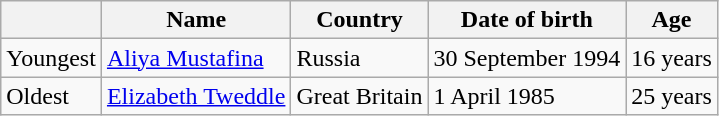<table class="wikitable">
<tr>
<th></th>
<th>Name</th>
<th>Country</th>
<th>Date of birth</th>
<th>Age</th>
</tr>
<tr>
<td>Youngest</td>
<td><a href='#'>Aliya Mustafina</a></td>
<td>Russia </td>
<td>30 September 1994</td>
<td>16 years</td>
</tr>
<tr>
<td>Oldest</td>
<td><a href='#'>Elizabeth Tweddle</a></td>
<td>Great Britain </td>
<td>1 April 1985</td>
<td>25 years</td>
</tr>
</table>
